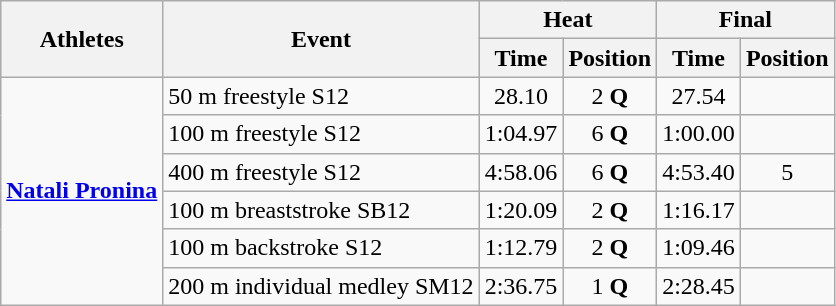<table class=wikitable>
<tr>
<th rowspan="2">Athletes</th>
<th rowspan="2">Event</th>
<th colspan="2">Heat</th>
<th colspan="2">Final</th>
</tr>
<tr>
<th>Time</th>
<th>Position</th>
<th>Time</th>
<th>Position</th>
</tr>
<tr align=center>
<td align=left rowspan="6"><strong><a href='#'>Natali Pronina</a></strong></td>
<td align=left>50 m freestyle S12</td>
<td>28.10</td>
<td>2 <strong>Q</strong></td>
<td>27.54</td>
<td></td>
</tr>
<tr align=center>
<td align=left>100 m freestyle S12</td>
<td>1:04.97</td>
<td>6 <strong>Q</strong></td>
<td>1:00.00</td>
<td></td>
</tr>
<tr align=center>
<td align=left>400 m freestyle S12</td>
<td align=center>4:58.06</td>
<td>6 <strong>Q</strong></td>
<td align=center>4:53.40</td>
<td align=center>5</td>
</tr>
<tr align=center>
<td align=left>100 m breaststroke SB12</td>
<td>1:20.09</td>
<td>2 <strong>Q</strong></td>
<td>1:16.17</td>
<td></td>
</tr>
<tr align=center>
<td align=left>100 m backstroke S12</td>
<td>1:12.79</td>
<td>2 <strong>Q</strong></td>
<td>1:09.46</td>
<td></td>
</tr>
<tr align=center>
<td align=left>200 m individual medley SM12</td>
<td>2:36.75</td>
<td>1 <strong>Q</strong></td>
<td>2:28.45</td>
<td></td>
</tr>
</table>
